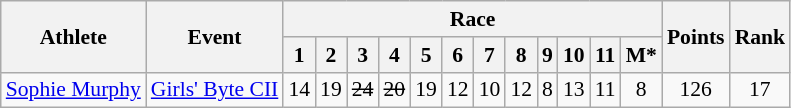<table class="wikitable" border="1" style="font-size:90%">
<tr>
<th rowspan=2>Athlete</th>
<th rowspan=2>Event</th>
<th colspan=12>Race</th>
<th rowspan=2>Points</th>
<th rowspan=2>Rank</th>
</tr>
<tr>
<th>1</th>
<th>2</th>
<th>3</th>
<th>4</th>
<th>5</th>
<th>6</th>
<th>7</th>
<th>8</th>
<th>9</th>
<th>10</th>
<th>11</th>
<th>M*</th>
</tr>
<tr>
<td><a href='#'>Sophie Murphy</a></td>
<td><a href='#'>Girls' Byte CII</a></td>
<td align=center>14</td>
<td align=center>19</td>
<td align=center><s>24</s></td>
<td align=center><s>20</s></td>
<td align=center>19</td>
<td align=center>12</td>
<td align=center>10</td>
<td align=center>12</td>
<td align=center>8</td>
<td align=center>13</td>
<td align=center>11</td>
<td align=center>8</td>
<td align=center>126</td>
<td align=center>17</td>
</tr>
</table>
